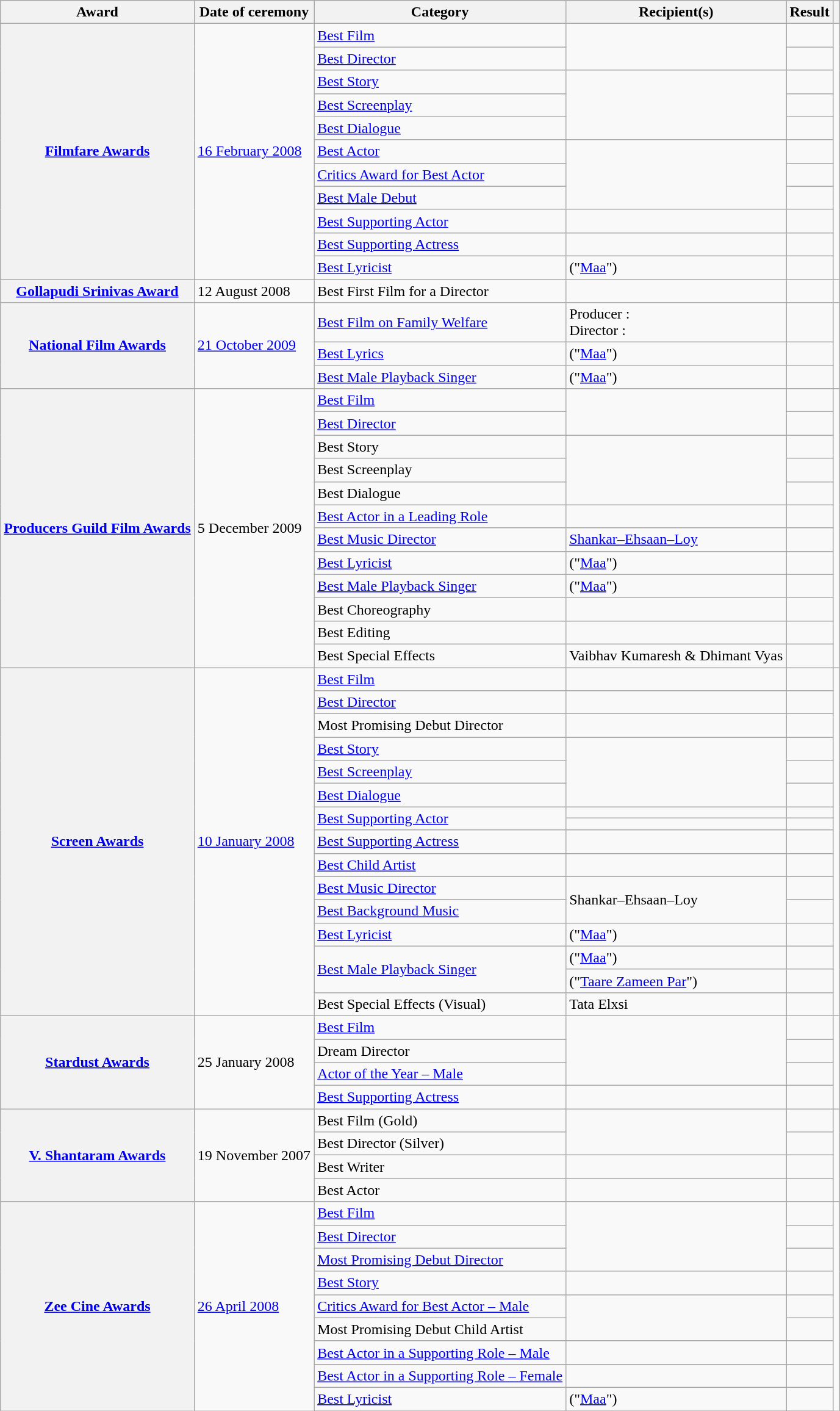<table class="wikitable plainrowheaders sortable">
<tr>
<th scope="col">Award</th>
<th scope="col">Date of ceremony</th>
<th scope="col">Category</th>
<th scope="col">Recipient(s)</th>
<th scope="col" class="unsortable">Result</th>
<th scope="col" class="unsortable"></th>
</tr>
<tr>
<th scope="row" rowspan="11"><a href='#'>Filmfare Awards</a></th>
<td rowspan="11"><a href='#'>16 February 2008</a></td>
<td><a href='#'>Best Film</a></td>
<td rowspan="2"></td>
<td></td>
<td style="text-align:center;" rowspan="11"><br><br></td>
</tr>
<tr>
<td><a href='#'>Best Director</a></td>
<td></td>
</tr>
<tr>
<td><a href='#'>Best Story</a></td>
<td rowspan="3"></td>
<td></td>
</tr>
<tr>
<td><a href='#'>Best Screenplay</a></td>
<td></td>
</tr>
<tr>
<td><a href='#'>Best Dialogue</a></td>
<td></td>
</tr>
<tr>
<td><a href='#'>Best Actor</a></td>
<td rowspan="3"></td>
<td></td>
</tr>
<tr>
<td><a href='#'>Critics Award for Best Actor</a></td>
<td></td>
</tr>
<tr>
<td><a href='#'>Best Male Debut</a></td>
<td></td>
</tr>
<tr>
<td><a href='#'>Best Supporting Actor</a></td>
<td></td>
<td></td>
</tr>
<tr>
<td><a href='#'>Best Supporting Actress</a></td>
<td></td>
<td></td>
</tr>
<tr>
<td><a href='#'>Best Lyricist</a></td>
<td> ("<a href='#'>Maa</a>")</td>
<td></td>
</tr>
<tr>
<th scope="row"><a href='#'>Gollapudi Srinivas Award</a></th>
<td>12 August 2008</td>
<td>Best First Film for a Director</td>
<td></td>
<td></td>
<td style="text-align:center;"></td>
</tr>
<tr>
<th scope="row" rowspan="3"><a href='#'>National Film Awards</a></th>
<td rowspan="3"><a href='#'>21 October 2009</a></td>
<td><a href='#'>Best Film on Family Welfare</a></td>
<td>Producer : <br>Director : </td>
<td></td>
<td style="text-align:center;" rowspan="3"></td>
</tr>
<tr>
<td><a href='#'>Best Lyrics</a></td>
<td> ("<a href='#'>Maa</a>")</td>
<td></td>
</tr>
<tr>
<td><a href='#'>Best Male Playback Singer</a></td>
<td> ("<a href='#'>Maa</a>")</td>
<td></td>
</tr>
<tr>
<th scope="row" rowspan="12"><a href='#'>Producers Guild Film Awards</a> </th>
<td rowspan="12">5 December 2009</td>
<td><a href='#'>Best Film</a></td>
<td rowspan="2"></td>
<td></td>
<td style="text-align:center;" rowspan="12"><br><br><br></td>
</tr>
<tr>
<td><a href='#'>Best Director</a></td>
<td></td>
</tr>
<tr>
<td>Best Story</td>
<td rowspan="3"></td>
<td></td>
</tr>
<tr>
<td>Best Screenplay</td>
<td></td>
</tr>
<tr>
<td>Best Dialogue</td>
<td></td>
</tr>
<tr>
<td><a href='#'>Best Actor in a Leading Role</a></td>
<td></td>
<td></td>
</tr>
<tr>
<td><a href='#'>Best Music Director</a></td>
<td><a href='#'>Shankar–Ehsaan–Loy</a></td>
<td></td>
</tr>
<tr>
<td><a href='#'>Best Lyricist</a></td>
<td> ("<a href='#'>Maa</a>")</td>
<td></td>
</tr>
<tr>
<td><a href='#'>Best Male Playback Singer</a></td>
<td> ("<a href='#'>Maa</a>")</td>
<td></td>
</tr>
<tr>
<td>Best Choreography</td>
<td></td>
<td></td>
</tr>
<tr>
<td>Best Editing</td>
<td></td>
<td></td>
</tr>
<tr>
<td>Best Special Effects</td>
<td>Vaibhav Kumaresh & Dhimant Vyas</td>
<td></td>
</tr>
<tr>
<th scope="row" rowspan="16"><a href='#'>Screen Awards</a></th>
<td rowspan="16"><a href='#'>10 January 2008</a></td>
<td><a href='#'>Best Film</a></td>
<td></td>
<td></td>
<td style="text-align:center;" rowspan="16"><br></td>
</tr>
<tr>
<td><a href='#'>Best Director</a></td>
<td> </td>
<td></td>
</tr>
<tr>
<td>Most Promising Debut Director</td>
<td></td>
<td></td>
</tr>
<tr>
<td><a href='#'>Best Story</a></td>
<td rowspan="3"></td>
<td></td>
</tr>
<tr>
<td><a href='#'>Best Screenplay</a></td>
<td></td>
</tr>
<tr>
<td><a href='#'>Best Dialogue</a></td>
<td></td>
</tr>
<tr>
<td rowspan="2"><a href='#'>Best Supporting Actor</a></td>
<td></td>
<td></td>
</tr>
<tr>
<td></td>
<td></td>
</tr>
<tr>
<td><a href='#'>Best Supporting Actress</a></td>
<td></td>
<td></td>
</tr>
<tr>
<td><a href='#'>Best Child Artist</a></td>
<td></td>
<td></td>
</tr>
<tr>
<td><a href='#'>Best Music Director</a></td>
<td rowspan="2">Shankar–Ehsaan–Loy</td>
<td></td>
</tr>
<tr>
<td><a href='#'>Best Background Music</a></td>
<td></td>
</tr>
<tr>
<td><a href='#'>Best Lyricist</a></td>
<td> ("<a href='#'>Maa</a>")</td>
<td></td>
</tr>
<tr>
<td rowspan="2"><a href='#'>Best Male Playback Singer</a></td>
<td> ("<a href='#'>Maa</a>")</td>
<td></td>
</tr>
<tr>
<td> ("<a href='#'>Taare Zameen Par</a>")</td>
<td></td>
</tr>
<tr>
<td>Best Special Effects (Visual)</td>
<td>Tata Elxsi</td>
<td></td>
</tr>
<tr>
<th scope="row" rowspan="4"><a href='#'>Stardust Awards</a></th>
<td rowspan="4">25 January 2008</td>
<td><a href='#'>Best Film</a></td>
<td rowspan="3"></td>
<td></td>
<td style="text-align:center;" rowspan="4"><br></td>
</tr>
<tr>
<td>Dream Director</td>
<td></td>
</tr>
<tr>
<td><a href='#'>Actor of the Year – Male</a></td>
<td></td>
</tr>
<tr>
<td><a href='#'>Best Supporting Actress</a></td>
<td></td>
<td></td>
</tr>
<tr>
<th scope="row" rowspan="4"><a href='#'>V. Shantaram Awards</a></th>
<td rowspan="4">19 November 2007</td>
<td>Best Film (Gold)</td>
<td rowspan="2"></td>
<td></td>
<td style="text-align:center;" rowspan="4"></td>
</tr>
<tr>
<td>Best Director (Silver)</td>
<td></td>
</tr>
<tr>
<td>Best Writer</td>
<td></td>
<td></td>
</tr>
<tr>
<td>Best Actor</td>
<td></td>
<td></td>
</tr>
<tr>
<th scope="row" rowspan="10"><a href='#'>Zee Cine Awards</a></th>
<td rowspan="10"><a href='#'>26 April 2008</a></td>
<td><a href='#'>Best Film</a></td>
<td rowspan="3"></td>
<td></td>
<td style="text-align:center;" rowspan="10"><br><br></td>
</tr>
<tr>
<td><a href='#'>Best Director</a></td>
<td></td>
</tr>
<tr>
<td><a href='#'>Most Promising Debut Director</a></td>
<td></td>
</tr>
<tr>
<td><a href='#'>Best Story</a></td>
<td></td>
<td></td>
</tr>
<tr>
<td><a href='#'>Critics Award for Best Actor – Male</a></td>
<td rowspan="2"></td>
<td></td>
</tr>
<tr>
<td>Most Promising Debut Child Artist</td>
<td></td>
</tr>
<tr>
<td><a href='#'>Best Actor in a Supporting Role – Male</a></td>
<td></td>
<td></td>
</tr>
<tr>
<td><a href='#'>Best Actor in a Supporting Role – Female</a></td>
<td></td>
<td></td>
</tr>
<tr>
<td><a href='#'>Best Lyricist</a></td>
<td> ("<a href='#'>Maa</a>")</td>
<td></td>
</tr>
<tr>
</tr>
</table>
